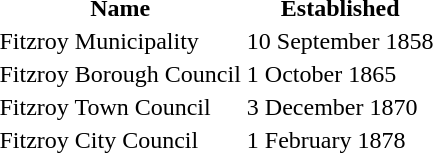<table class="sortable">
<tr>
<th>Name</th>
<th>Established</th>
</tr>
<tr>
<td>Fitzroy Municipality</td>
<td>10 September 1858</td>
</tr>
<tr>
<td>Fitzroy Borough Council</td>
<td>1 October 1865</td>
</tr>
<tr>
<td>Fitzroy Town Council</td>
<td>3 December 1870</td>
</tr>
<tr>
<td>Fitzroy City Council</td>
<td>1 February 1878</td>
</tr>
</table>
